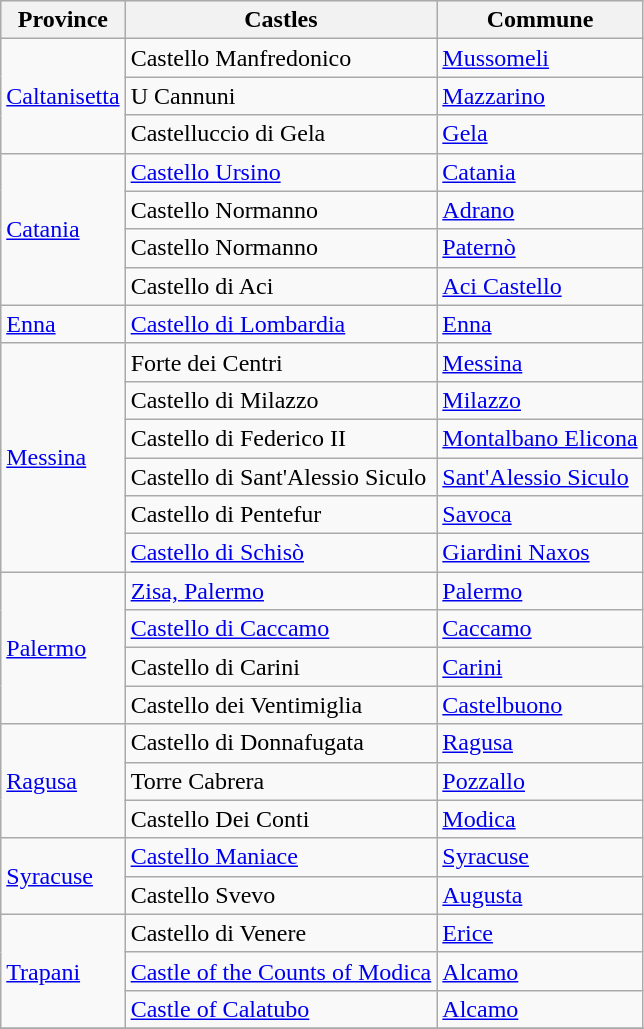<table class="wikitable">
<tr style="background:#efefef;">
<th>Province</th>
<th>Castles</th>
<th>Commune</th>
</tr>
<tr>
<td rowspan="3"><a href='#'>Caltanisetta</a></td>
<td>Castello Manfredonico</td>
<td><a href='#'>Mussomeli</a></td>
</tr>
<tr>
<td>U Cannuni</td>
<td><a href='#'>Mazzarino</a></td>
</tr>
<tr>
<td>Castelluccio di Gela</td>
<td><a href='#'>Gela</a></td>
</tr>
<tr>
<td rowspan="4"><a href='#'>Catania</a></td>
<td><a href='#'>Castello Ursino</a></td>
<td><a href='#'>Catania</a></td>
</tr>
<tr>
<td>Castello Normanno</td>
<td><a href='#'>Adrano</a></td>
</tr>
<tr>
<td>Castello Normanno</td>
<td><a href='#'>Paternò</a></td>
</tr>
<tr>
<td>Castello di Aci</td>
<td><a href='#'>Aci Castello</a></td>
</tr>
<tr>
<td><a href='#'>Enna</a></td>
<td><a href='#'>Castello di Lombardia</a></td>
<td><a href='#'>Enna</a></td>
</tr>
<tr>
<td rowspan="6"><a href='#'>Messina</a></td>
<td>Forte dei Centri</td>
<td><a href='#'>Messina</a></td>
</tr>
<tr>
<td>Castello di Milazzo</td>
<td><a href='#'>Milazzo</a></td>
</tr>
<tr>
<td>Castello di Federico II</td>
<td><a href='#'>Montalbano Elicona</a></td>
</tr>
<tr>
<td>Castello di Sant'Alessio Siculo</td>
<td><a href='#'>Sant'Alessio Siculo</a></td>
</tr>
<tr>
<td>Castello di Pentefur</td>
<td><a href='#'>Savoca</a></td>
</tr>
<tr>
<td><a href='#'>Castello di Schisò</a></td>
<td><a href='#'>Giardini Naxos</a></td>
</tr>
<tr>
<td rowspan="4"><a href='#'>Palermo</a></td>
<td><a href='#'>Zisa, Palermo</a></td>
<td><a href='#'>Palermo</a></td>
</tr>
<tr>
<td><a href='#'>Castello di Caccamo</a></td>
<td><a href='#'>Caccamo</a></td>
</tr>
<tr>
<td>Castello di Carini</td>
<td><a href='#'>Carini</a></td>
</tr>
<tr>
<td>Castello dei Ventimiglia</td>
<td><a href='#'>Castelbuono</a></td>
</tr>
<tr>
<td rowspan="3"><a href='#'>Ragusa</a></td>
<td>Castello di Donnafugata</td>
<td><a href='#'>Ragusa</a></td>
</tr>
<tr>
<td>Torre Cabrera</td>
<td><a href='#'>Pozzallo</a></td>
</tr>
<tr>
<td>Castello Dei Conti</td>
<td><a href='#'>Modica</a></td>
</tr>
<tr>
<td rowspan="2"><a href='#'>Syracuse</a></td>
<td><a href='#'>Castello Maniace</a></td>
<td><a href='#'>Syracuse</a></td>
</tr>
<tr>
<td>Castello Svevo</td>
<td><a href='#'>Augusta</a></td>
</tr>
<tr>
<td rowspan="3"><a href='#'>Trapani</a></td>
<td>Castello di Venere</td>
<td><a href='#'>Erice</a></td>
</tr>
<tr>
<td><a href='#'>Castle of the Counts of Modica</a></td>
<td><a href='#'>Alcamo</a></td>
</tr>
<tr>
<td><a href='#'>Castle of Calatubo</a></td>
<td><a href='#'>Alcamo</a></td>
</tr>
<tr>
</tr>
</table>
